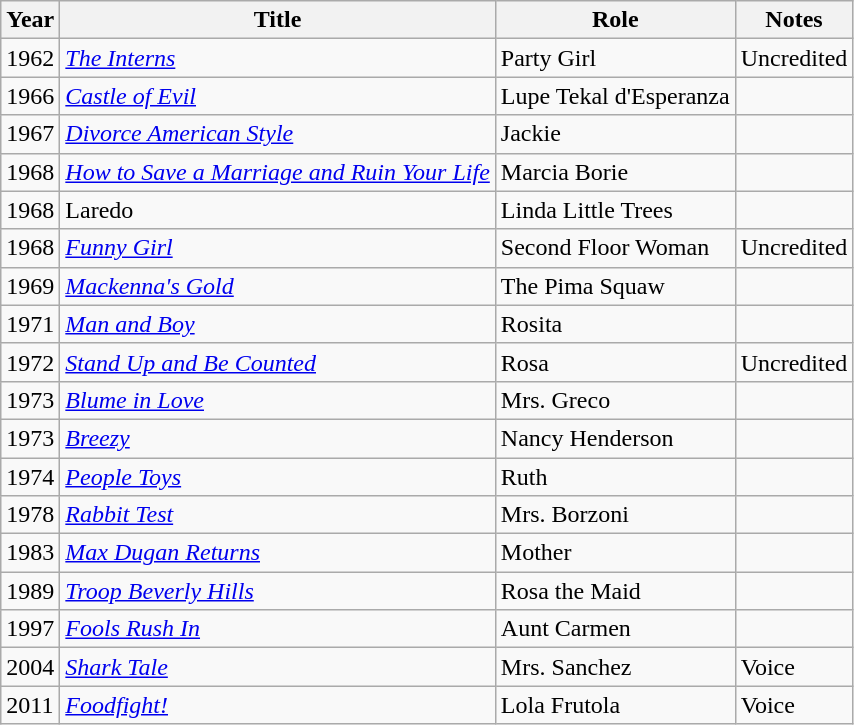<table class="wikitable">
<tr>
<th>Year</th>
<th>Title</th>
<th>Role</th>
<th>Notes</th>
</tr>
<tr>
<td>1962</td>
<td><em><a href='#'>The Interns</a></em></td>
<td>Party Girl</td>
<td>Uncredited</td>
</tr>
<tr>
<td>1966</td>
<td><em><a href='#'>Castle of Evil</a></em></td>
<td>Lupe Tekal d'Esperanza</td>
<td></td>
</tr>
<tr>
<td>1967</td>
<td><em><a href='#'>Divorce American Style</a></em></td>
<td>Jackie</td>
<td></td>
</tr>
<tr>
<td>1968</td>
<td><em><a href='#'>How to Save a Marriage and Ruin Your Life</a></em></td>
<td>Marcia Borie</td>
<td></td>
</tr>
<tr>
<td>1968</td>
<td>Laredo</td>
<td>Linda Little Trees</td>
<td></td>
</tr>
<tr>
<td>1968</td>
<td><em><a href='#'>Funny Girl</a></em></td>
<td>Second Floor Woman</td>
<td>Uncredited</td>
</tr>
<tr>
<td>1969</td>
<td><em><a href='#'>Mackenna's Gold</a></em></td>
<td>The Pima Squaw</td>
<td></td>
</tr>
<tr>
<td>1971</td>
<td><em><a href='#'>Man and Boy</a></em></td>
<td>Rosita</td>
<td></td>
</tr>
<tr>
<td>1972</td>
<td><em><a href='#'>Stand Up and Be Counted</a></em></td>
<td>Rosa</td>
<td>Uncredited</td>
</tr>
<tr>
<td>1973</td>
<td><em><a href='#'>Blume in Love</a></em></td>
<td>Mrs. Greco</td>
<td></td>
</tr>
<tr>
<td>1973</td>
<td><em><a href='#'>Breezy</a></em></td>
<td>Nancy Henderson</td>
<td></td>
</tr>
<tr>
<td>1974</td>
<td><em><a href='#'>People Toys</a></em></td>
<td>Ruth</td>
<td></td>
</tr>
<tr>
<td>1978</td>
<td><em><a href='#'>Rabbit Test</a></em></td>
<td>Mrs. Borzoni</td>
<td></td>
</tr>
<tr>
<td>1983</td>
<td><em><a href='#'>Max Dugan Returns</a></em></td>
<td>Mother</td>
<td></td>
</tr>
<tr>
<td>1989</td>
<td><em><a href='#'>Troop Beverly Hills</a></em></td>
<td>Rosa the Maid</td>
<td></td>
</tr>
<tr>
<td>1997</td>
<td><em><a href='#'>Fools Rush In</a></em></td>
<td>Aunt Carmen</td>
<td></td>
</tr>
<tr>
<td>2004</td>
<td><em><a href='#'>Shark Tale</a></em></td>
<td>Mrs. Sanchez</td>
<td>Voice</td>
</tr>
<tr>
<td>2011</td>
<td><em><a href='#'>Foodfight!</a></em></td>
<td>Lola Frutola</td>
<td>Voice</td>
</tr>
</table>
